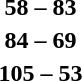<table style="text-align:center">
<tr>
<th width=200></th>
<th width=100></th>
<th width=200></th>
</tr>
<tr>
<td align=right></td>
<td><strong>58 – 83</strong></td>
<td align=left><strong></strong></td>
</tr>
<tr>
<td align=right><strong></strong></td>
<td><strong>84 – 69</strong></td>
<td align=left></td>
</tr>
<tr>
<td align=right><strong></strong></td>
<td><strong>105 – 53</strong></td>
<td align=left></td>
</tr>
</table>
